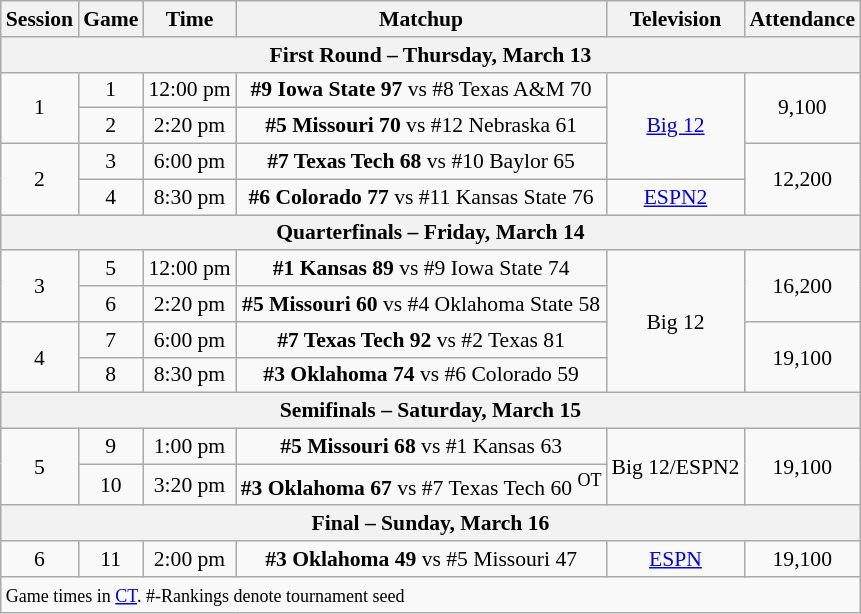<table class="wikitable" style="white-space:nowrap; font-size:90%;text-align:center">
<tr>
<th>Session</th>
<th>Game</th>
<th>Time</th>
<th>Matchup</th>
<th>Television</th>
<th>Attendance</th>
</tr>
<tr>
<th colspan=6>First Round – Thursday, March 13</th>
</tr>
<tr>
<td rowspan=2>1</td>
<td>1</td>
<td>12:00 pm</td>
<td><strong>#9 Iowa State 97</strong> vs #8 Texas A&M 70</td>
<td rowspan="3"><a href='#'>Big 12</a></td>
<td rowspan=2>9,100</td>
</tr>
<tr>
<td>2</td>
<td>2:20 pm</td>
<td><strong>#5 Missouri 70</strong> vs #12 Nebraska 61</td>
</tr>
<tr>
<td rowspan=2>2</td>
<td>3</td>
<td>6:00 pm</td>
<td><strong>#7 Texas Tech 68</strong> vs #10 Baylor 65</td>
<td rowspan=2>12,200</td>
</tr>
<tr>
<td>4</td>
<td>8:30 pm</td>
<td><strong>#6 Colorado 77</strong> vs #11 Kansas State 76</td>
<td><a href='#'>ESPN2</a></td>
</tr>
<tr>
<th colspan=6>Quarterfinals – Friday, March 14</th>
</tr>
<tr>
<td rowspan=2>3</td>
<td>5</td>
<td>12:00 pm</td>
<td><strong>#1 Kansas 89</strong> vs #9 Iowa State 74</td>
<td rowspan=4>Big 12</td>
<td rowspan=2>16,200</td>
</tr>
<tr>
<td>6</td>
<td>2:20 pm</td>
<td><strong>#5 Missouri 60</strong> vs #4 Oklahoma State 58</td>
</tr>
<tr>
<td rowspan=2>4</td>
<td>7</td>
<td>6:00 pm</td>
<td><strong>#7 Texas Tech 92</strong> vs #2 Texas 81</td>
<td rowspan=2>19,100</td>
</tr>
<tr>
<td>8</td>
<td>8:30 pm</td>
<td><strong>#3 Oklahoma 74</strong> vs #6 Colorado 59</td>
</tr>
<tr>
<th colspan=6>Semifinals – Saturday, March 15</th>
</tr>
<tr>
<td rowspan=2>5</td>
<td>9</td>
<td>1:00 pm</td>
<td><strong>#5 Missouri 68</strong> vs #1 Kansas 63</td>
<td rowspan=2>Big 12/ESPN2</td>
<td rowspan=2>19,100</td>
</tr>
<tr>
<td>10</td>
<td>3:20 pm</td>
<td><strong>#3 Oklahoma 67</strong> vs #7 Texas Tech 60 <sup>OT</sup></td>
</tr>
<tr>
<th colspan=6>Final – Sunday, March 16</th>
</tr>
<tr>
<td>6</td>
<td>11</td>
<td>2:00 pm</td>
<td><strong>#3 Oklahoma 49</strong> vs #5 Missouri 47</td>
<td><a href='#'>ESPN</a></td>
<td>19,100</td>
</tr>
<tr align=left>
<td colspan=6><small>Game times in <a href='#'>CT</a>. #-Rankings denote tournament seed</small></td>
</tr>
</table>
